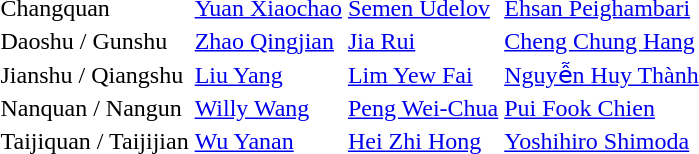<table>
<tr>
<td>Changquan <br></td>
<td><a href='#'>Yuan Xiaochao</a><br></td>
<td><a href='#'>Semen Udelov</a><br></td>
<td><a href='#'>Ehsan Peighambari</a><br></td>
</tr>
<tr>
<td>Daoshu / Gunshu <br></td>
<td><a href='#'>Zhao Qingjian</a><br></td>
<td><a href='#'>Jia Rui</a><br></td>
<td><a href='#'>Cheng Chung Hang</a><br></td>
</tr>
<tr>
<td>Jianshu / Qiangshu <br></td>
<td><a href='#'>Liu Yang</a><br></td>
<td><a href='#'>Lim Yew Fai</a><br></td>
<td><a href='#'>Nguyễn Huy Thành</a><br></td>
</tr>
<tr>
<td>Nanquan / Nangun <br></td>
<td><a href='#'>Willy Wang</a><br></td>
<td><a href='#'>Peng Wei-Chua</a><br></td>
<td><a href='#'>Pui Fook Chien</a><br></td>
</tr>
<tr>
<td>Taijiquan / Taijijian <br></td>
<td><a href='#'>Wu Yanan</a><br></td>
<td><a href='#'>Hei Zhi Hong</a><br></td>
<td><a href='#'>Yoshihiro Shimoda</a><br></td>
</tr>
</table>
